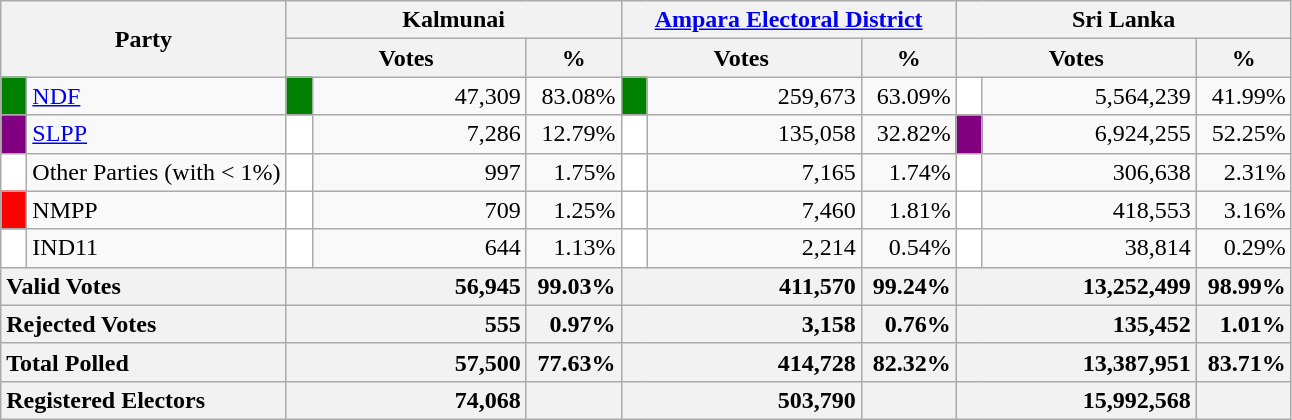<table class="wikitable">
<tr>
<th colspan="2" width="144px"rowspan="2">Party</th>
<th colspan="3" width="216px">Kalmunai</th>
<th colspan="3" width="216px"><a href='#'>Ampara Electoral District</a></th>
<th colspan="3" width="216px">Sri Lanka</th>
</tr>
<tr>
<th colspan="2" width="144px">Votes</th>
<th>%</th>
<th colspan="2" width="144px">Votes</th>
<th>%</th>
<th colspan="2" width="144px">Votes</th>
<th>%</th>
</tr>
<tr>
<td style="background-color:green;" width="10px"></td>
<td style="text-align:left;"><a href='#'>NDF</a></td>
<td style="background-color:green;" width="10px"></td>
<td style="text-align:right;">47,309</td>
<td style="text-align:right;">83.08%</td>
<td style="background-color:green;" width="10px"></td>
<td style="text-align:right;">259,673</td>
<td style="text-align:right;">63.09%</td>
<td style="background-color:white;" width="10px"></td>
<td style="text-align:right;">5,564,239</td>
<td style="text-align:right;">41.99%</td>
</tr>
<tr>
<td style="background-color:purple;" width="10px"></td>
<td style="text-align:left;"><a href='#'>SLPP</a></td>
<td style="background-color:white;" width="10px"></td>
<td style="text-align:right;">7,286</td>
<td style="text-align:right;">12.79%</td>
<td style="background-color:white;" width="10px"></td>
<td style="text-align:right;">135,058</td>
<td style="text-align:right;">32.82%</td>
<td style="background-color:purple;" width="10px"></td>
<td style="text-align:right;">6,924,255</td>
<td style="text-align:right;">52.25%</td>
</tr>
<tr>
<td style="background-color:white;" width="10px"></td>
<td style="text-align:left;">Other Parties (with < 1%)</td>
<td style="background-color:white;" width="10px"></td>
<td style="text-align:right;">997</td>
<td style="text-align:right;">1.75%</td>
<td style="background-color:white;" width="10px"></td>
<td style="text-align:right;">7,165</td>
<td style="text-align:right;">1.74%</td>
<td style="background-color:white;" width="10px"></td>
<td style="text-align:right;">306,638</td>
<td style="text-align:right;">2.31%</td>
</tr>
<tr>
<td style="background-color:red;" width="10px"></td>
<td style="text-align:left;">NMPP</td>
<td style="background-color:white;" width="10px"></td>
<td style="text-align:right;">709</td>
<td style="text-align:right;">1.25%</td>
<td style="background-color:white;" width="10px"></td>
<td style="text-align:right;">7,460</td>
<td style="text-align:right;">1.81%</td>
<td style="background-color:white;" width="10px"></td>
<td style="text-align:right;">418,553</td>
<td style="text-align:right;">3.16%</td>
</tr>
<tr>
<td style="background-color:white;" width="10px"></td>
<td style="text-align:left;">IND11</td>
<td style="background-color:white;" width="10px"></td>
<td style="text-align:right;">644</td>
<td style="text-align:right;">1.13%</td>
<td style="background-color:white;" width="10px"></td>
<td style="text-align:right;">2,214</td>
<td style="text-align:right;">0.54%</td>
<td style="background-color:white;" width="10px"></td>
<td style="text-align:right;">38,814</td>
<td style="text-align:right;">0.29%</td>
</tr>
<tr>
<th colspan="2" width="144px"style="text-align:left;">Valid Votes</th>
<th style="text-align:right;"colspan="2" width="144px">56,945</th>
<th style="text-align:right;">99.03%</th>
<th style="text-align:right;"colspan="2" width="144px">411,570</th>
<th style="text-align:right;">99.24%</th>
<th style="text-align:right;"colspan="2" width="144px">13,252,499</th>
<th style="text-align:right;">98.99%</th>
</tr>
<tr>
<th colspan="2" width="144px"style="text-align:left;">Rejected Votes</th>
<th style="text-align:right;"colspan="2" width="144px">555</th>
<th style="text-align:right;">0.97%</th>
<th style="text-align:right;"colspan="2" width="144px">3,158</th>
<th style="text-align:right;">0.76%</th>
<th style="text-align:right;"colspan="2" width="144px">135,452</th>
<th style="text-align:right;">1.01%</th>
</tr>
<tr>
<th colspan="2" width="144px"style="text-align:left;">Total Polled</th>
<th style="text-align:right;"colspan="2" width="144px">57,500</th>
<th style="text-align:right;">77.63%</th>
<th style="text-align:right;"colspan="2" width="144px">414,728</th>
<th style="text-align:right;">82.32%</th>
<th style="text-align:right;"colspan="2" width="144px">13,387,951</th>
<th style="text-align:right;">83.71%</th>
</tr>
<tr>
<th colspan="2" width="144px"style="text-align:left;">Registered Electors</th>
<th style="text-align:right;"colspan="2" width="144px">74,068</th>
<th></th>
<th style="text-align:right;"colspan="2" width="144px">503,790</th>
<th></th>
<th style="text-align:right;"colspan="2" width="144px">15,992,568</th>
<th></th>
</tr>
</table>
